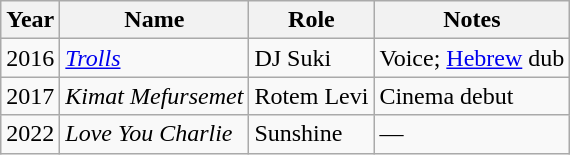<table class="wikitable">
<tr>
<th>Year</th>
<th>Name</th>
<th>Role</th>
<th>Notes</th>
</tr>
<tr>
<td>2016</td>
<td><em><a href='#'>Trolls</a></em></td>
<td>DJ Suki</td>
<td>Voice; <a href='#'>Hebrew</a> dub</td>
</tr>
<tr>
<td>2017</td>
<td><em>Kimat Mefursemet</em></td>
<td>Rotem Levi</td>
<td>Cinema debut</td>
</tr>
<tr>
<td>2022</td>
<td><em>Love You Charlie</em></td>
<td>Sunshine</td>
<td>—</td>
</tr>
</table>
